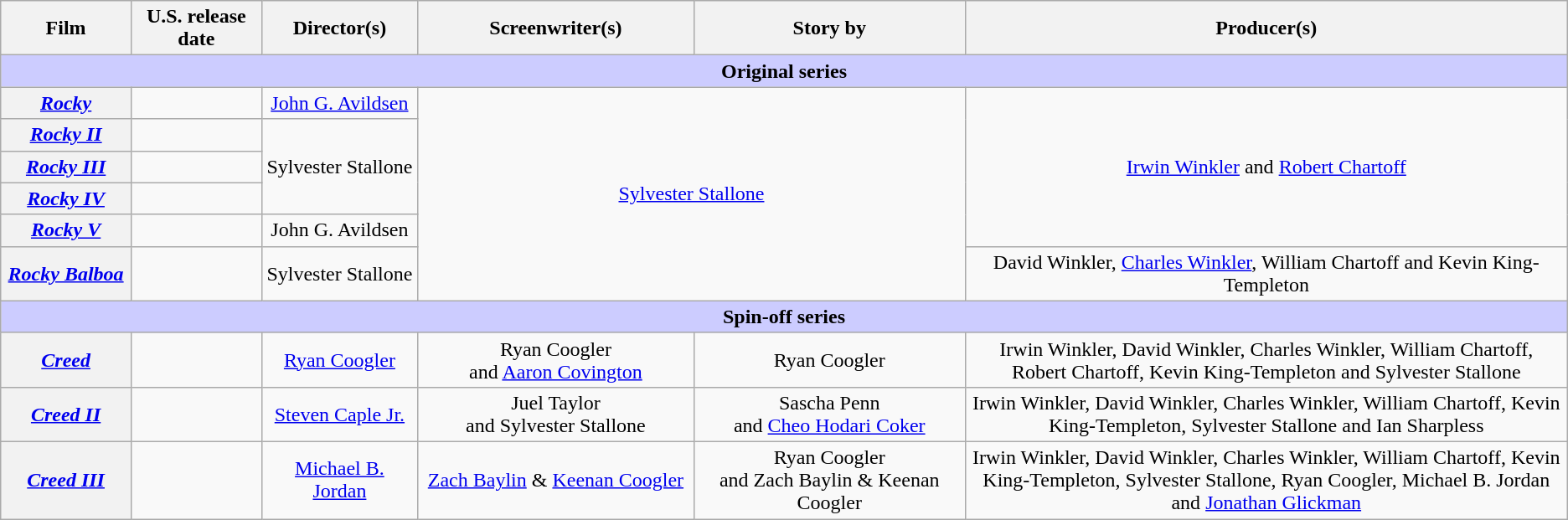<table class="wikitable plainrowheaders" style="text-align:center;">
<tr>
<th scope="col" width="100em;">Film</th>
<th scope="col" width="100em;">U.S. release date</th>
<th scope="col" width="120em;">Director(s)</th>
<th scope="col" width="220em;">Screenwriter(s)</th>
<th scope="col" width="220em;">Story by</th>
<th scope="col" width="500em;">Producer(s)</th>
</tr>
<tr>
<th colspan="6" scope="col" style="background-color:#ccccff;">Original series</th>
</tr>
<tr>
<th scope="row"><em><a href='#'>Rocky</a></em></th>
<td style="text-align:center"></td>
<td><a href='#'>John G. Avildsen</a></td>
<td rowspan="6" colspan="2"><a href='#'>Sylvester Stallone</a></td>
<td rowspan="5"><a href='#'>Irwin Winkler</a> and <a href='#'>Robert Chartoff</a></td>
</tr>
<tr>
<th scope="row"><em><a href='#'>Rocky II</a></em></th>
<td style="text-align:center"></td>
<td rowspan="3">Sylvester Stallone</td>
</tr>
<tr>
<th scope="row"><em><a href='#'>Rocky III</a></em></th>
<td style="text-align:center"></td>
</tr>
<tr>
<th scope="row"><em><a href='#'>Rocky IV</a></em></th>
<td style="text-align:center"></td>
</tr>
<tr>
<th scope="row"><em><a href='#'>Rocky V</a></em></th>
<td style="text-align:center"></td>
<td>John G. Avildsen</td>
</tr>
<tr>
<th scope="row"><em><a href='#'>Rocky Balboa</a></em></th>
<td style="text-align:center"></td>
<td>Sylvester Stallone</td>
<td>David Winkler, <a href='#'>Charles Winkler</a>, William Chartoff and Kevin King-Templeton</td>
</tr>
<tr>
<th colspan="6" scope="col" style="background-color:#ccccff;">Spin-off series</th>
</tr>
<tr>
<th scope="row"><em><a href='#'>Creed</a></em></th>
<td style="text-align:center"></td>
<td><a href='#'>Ryan Coogler</a></td>
<td>Ryan Coogler <br>and <a href='#'>Aaron Covington</a></td>
<td>Ryan Coogler</td>
<td>Irwin Winkler, David Winkler, Charles Winkler, William Chartoff, Robert Chartoff, Kevin King-Templeton and Sylvester Stallone</td>
</tr>
<tr>
<th scope="row"><em><a href='#'>Creed II</a></em></th>
<td style="text-align:center"></td>
<td><a href='#'>Steven Caple Jr.</a></td>
<td>Juel Taylor <br>and Sylvester Stallone</td>
<td>Sascha Penn <br>and <a href='#'>Cheo Hodari Coker</a></td>
<td>Irwin Winkler, David Winkler, Charles Winkler, William Chartoff, Kevin King-Templeton, Sylvester Stallone and Ian Sharpless</td>
</tr>
<tr>
<th scope="row"><em><a href='#'>Creed III</a></em></th>
<td style="text-align:center"></td>
<td><a href='#'>Michael B. Jordan</a></td>
<td><a href='#'>Zach Baylin</a> & <a href='#'>Keenan Coogler</a></td>
<td>Ryan Coogler <br>and Zach Baylin & Keenan Coogler</td>
<td>Irwin Winkler, David Winkler, Charles Winkler, William Chartoff, Kevin King-Templeton, Sylvester Stallone, Ryan Coogler, Michael B. Jordan and <a href='#'>Jonathan Glickman</a><br></td>
</tr>
</table>
